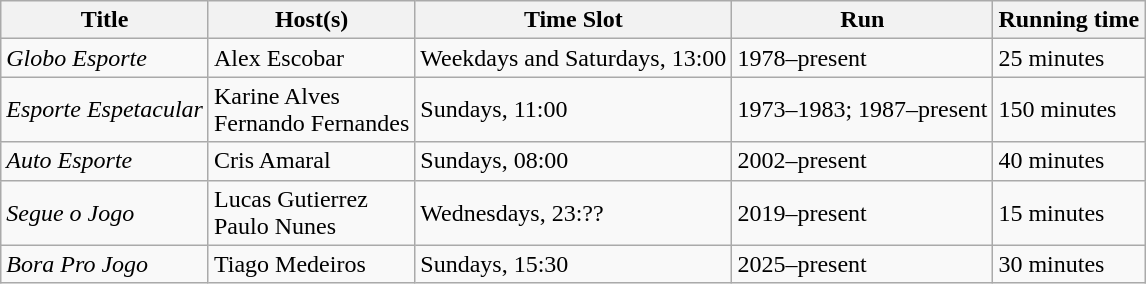<table class="wikitable">
<tr>
<th>Title</th>
<th>Host(s)</th>
<th>Time Slot</th>
<th>Run</th>
<th>Running time</th>
</tr>
<tr>
<td><em>Globo Esporte</em></td>
<td>Alex Escobar</td>
<td>Weekdays and Saturdays, 13:00</td>
<td>1978–present</td>
<td>25 minutes</td>
</tr>
<tr>
<td><em>Esporte Espetacular</em></td>
<td>Karine Alves<br>Fernando Fernandes</td>
<td>Sundays, 11:00</td>
<td>1973–1983; 1987–present</td>
<td>150 minutes</td>
</tr>
<tr>
<td><em>Auto Esporte</em></td>
<td>Cris Amaral</td>
<td>Sundays, 08:00</td>
<td>2002–present</td>
<td>40 minutes</td>
</tr>
<tr>
<td><em>Segue o Jogo</em></td>
<td>Lucas Gutierrez<br>Paulo Nunes</td>
<td>Wednesdays, 23:??</td>
<td>2019–present</td>
<td>15 minutes</td>
</tr>
<tr>
<td><em>Bora Pro Jogo</em></td>
<td>Tiago Medeiros</td>
<td>Sundays, 15:30</td>
<td>2025–present</td>
<td>30 minutes</td>
</tr>
</table>
